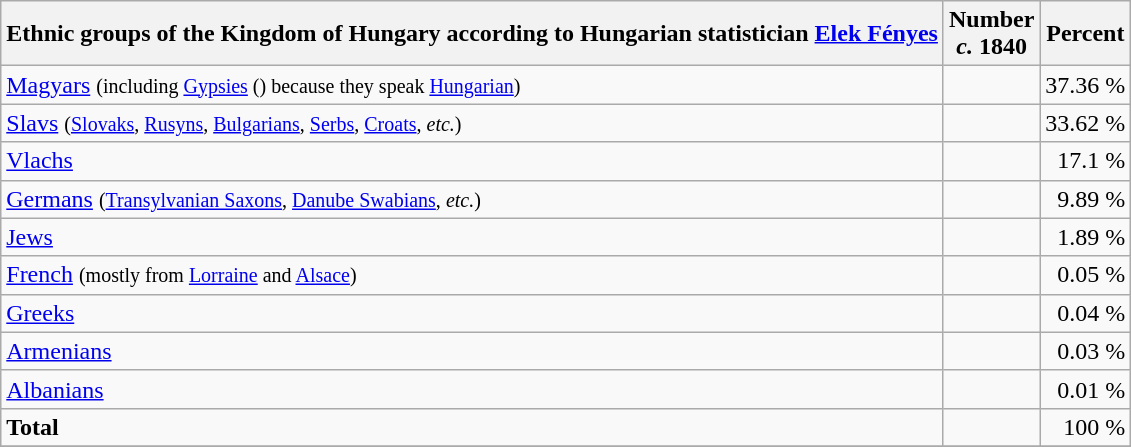<table class="wikitable sortable">
<tr>
<th>Ethnic groups of the Kingdom of Hungary according to Hungarian statistician <a href='#'>Elek Fényes</a></th>
<th>Number<br><em>c.</em> 1840</th>
<th>Percent</th>
</tr>
<tr>
<td><a href='#'>Magyars</a> <small>(including <a href='#'>Gypsies</a> () because they speak <a href='#'>Hungarian</a>)</small></td>
<td align="right"></td>
<td align="right">37.36 %</td>
</tr>
<tr>
<td><a href='#'>Slavs</a> <small>(<a href='#'>Slovaks</a>, <a href='#'>Rusyns</a>, <a href='#'>Bulgarians</a>, <a href='#'>Serbs</a>, <a href='#'>Croats</a>, <em>etc.</em>)</small></td>
<td align="right"></td>
<td align="right">33.62 %</td>
</tr>
<tr>
<td><a href='#'>Vlachs</a></td>
<td align="right"></td>
<td align="right">17.1 %</td>
</tr>
<tr>
<td><a href='#'>Germans</a> <small>(<a href='#'>Transylvanian Saxons</a>, <a href='#'>Danube Swabians</a>, <em>etc.</em>)</small></td>
<td align="right"></td>
<td align="right">9.89 %</td>
</tr>
<tr>
<td><a href='#'>Jews</a></td>
<td align="right"></td>
<td align="right">1.89 %</td>
</tr>
<tr>
<td><a href='#'>French</a> <small>(mostly from <a href='#'>Lorraine</a> and <a href='#'>Alsace</a>)</small></td>
<td align="right"></td>
<td align="right">0.05 %</td>
</tr>
<tr>
<td><a href='#'>Greeks</a></td>
<td align="right"></td>
<td align="right">0.04 %</td>
</tr>
<tr>
<td><a href='#'>Armenians</a></td>
<td align="right"></td>
<td align="right">0.03 %</td>
</tr>
<tr>
<td><a href='#'>Albanians</a></td>
<td align="right"></td>
<td align="right">0.01 %</td>
</tr>
<tr>
<td><strong>Total</strong></td>
<td align="right"><strong></strong></td>
<td align="right">100 %</td>
</tr>
<tr>
</tr>
</table>
